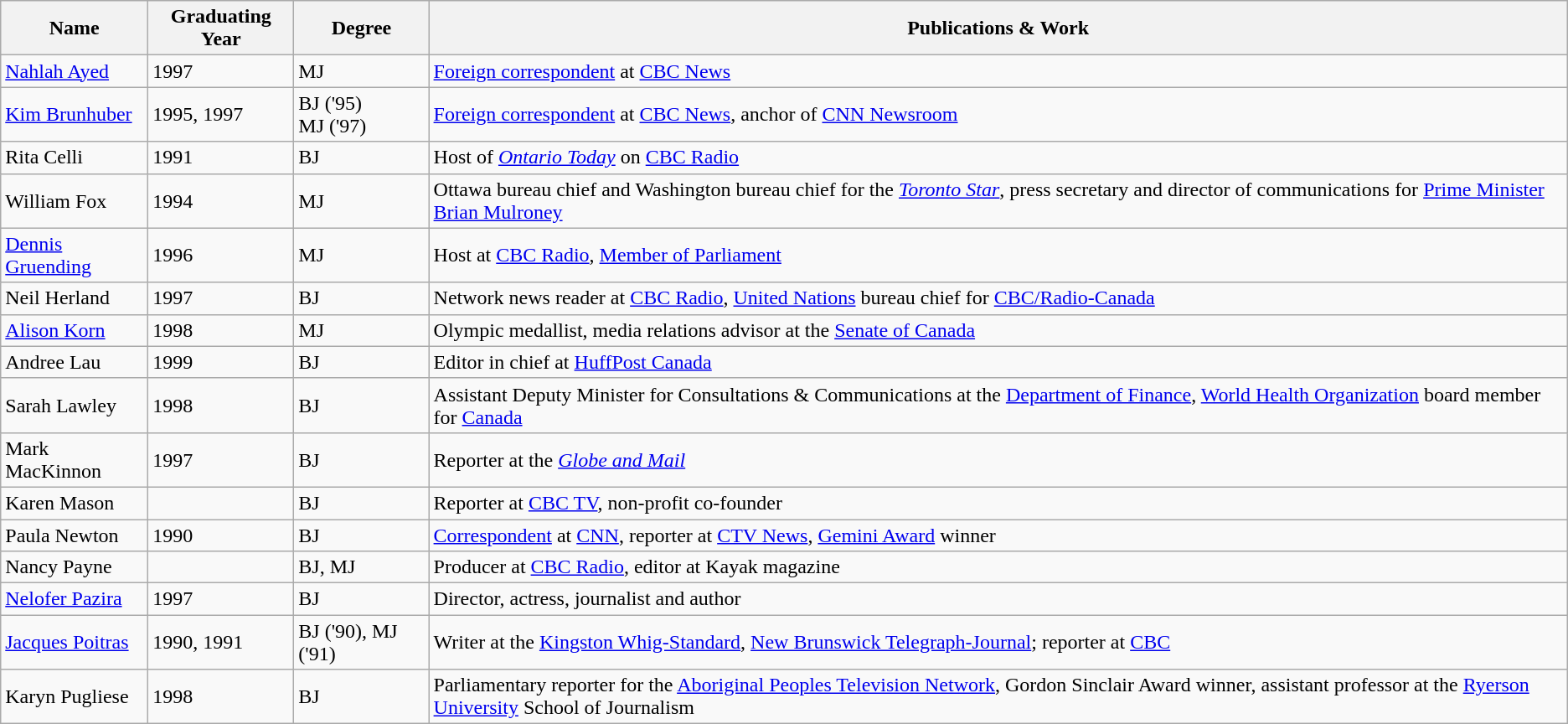<table class="wikitable">
<tr>
<th>Name</th>
<th>Graduating Year</th>
<th>Degree</th>
<th>Publications & Work</th>
</tr>
<tr>
<td><a href='#'>Nahlah Ayed</a></td>
<td>1997</td>
<td>MJ</td>
<td><a href='#'>Foreign correspondent</a> at <a href='#'>CBC News</a></td>
</tr>
<tr>
<td><a href='#'>Kim Brunhuber</a></td>
<td>1995, 1997</td>
<td>BJ ('95)<br>MJ ('97)</td>
<td><a href='#'>Foreign correspondent</a> at <a href='#'>CBC News</a>, anchor of <a href='#'>CNN Newsroom</a></td>
</tr>
<tr>
<td>Rita Celli</td>
<td>1991</td>
<td>BJ</td>
<td>Host of <em><a href='#'>Ontario Today</a></em> on <a href='#'>CBC Radio</a></td>
</tr>
<tr>
<td>William Fox</td>
<td>1994</td>
<td>MJ</td>
<td>Ottawa bureau chief and Washington bureau chief for the <em><a href='#'>Toronto Star</a></em>, press secretary and director of communications for <a href='#'>Prime Minister</a> <a href='#'>Brian Mulroney</a></td>
</tr>
<tr>
<td><a href='#'>Dennis Gruending</a></td>
<td>1996</td>
<td>MJ</td>
<td>Host at <a href='#'>CBC Radio</a>, <a href='#'>Member of Parliament</a></td>
</tr>
<tr>
<td>Neil Herland</td>
<td>1997</td>
<td>BJ</td>
<td>Network news reader at <a href='#'>CBC Radio</a>, <a href='#'>United Nations</a> bureau chief for <a href='#'>CBC/Radio-Canada</a></td>
</tr>
<tr>
<td><a href='#'>Alison Korn</a></td>
<td>1998</td>
<td>MJ</td>
<td>Olympic medallist, media relations advisor at the <a href='#'>Senate of Canada</a></td>
</tr>
<tr>
<td>Andree Lau</td>
<td>1999</td>
<td>BJ</td>
<td>Editor in chief at <a href='#'>HuffPost Canada</a></td>
</tr>
<tr>
<td>Sarah Lawley</td>
<td>1998</td>
<td>BJ</td>
<td>Assistant Deputy Minister for Consultations & Communications at the <a href='#'>Department of Finance</a>, <a href='#'>World Health Organization</a> board member for <a href='#'>Canada</a></td>
</tr>
<tr>
<td>Mark MacKinnon</td>
<td>1997</td>
<td>BJ</td>
<td>Reporter at the <em><a href='#'>Globe and Mail</a></em></td>
</tr>
<tr>
<td>Karen Mason</td>
<td></td>
<td>BJ</td>
<td>Reporter at <a href='#'>CBC TV</a>, non-profit co-founder</td>
</tr>
<tr>
<td>Paula Newton</td>
<td>1990</td>
<td>BJ</td>
<td><a href='#'>Correspondent</a> at <a href='#'>CNN</a>, reporter at <a href='#'>CTV News</a>, <a href='#'>Gemini Award</a> winner</td>
</tr>
<tr>
<td>Nancy Payne</td>
<td></td>
<td>BJ, MJ</td>
<td>Producer at <a href='#'>CBC Radio</a>, editor at Kayak magazine</td>
</tr>
<tr>
<td><a href='#'>Nelofer Pazira</a></td>
<td>1997</td>
<td>BJ</td>
<td>Director, actress, journalist and author</td>
</tr>
<tr>
<td><a href='#'>Jacques Poitras</a></td>
<td>1990, 1991</td>
<td>BJ ('90), MJ ('91)</td>
<td>Writer at the <a href='#'>Kingston Whig-Standard</a>, <a href='#'>New Brunswick Telegraph-Journal</a>; reporter at <a href='#'>CBC</a></td>
</tr>
<tr>
<td>Karyn Pugliese</td>
<td>1998</td>
<td>BJ</td>
<td>Parliamentary reporter for the <a href='#'>Aboriginal Peoples Television Network</a>, Gordon Sinclair Award winner, assistant professor at the <a href='#'>Ryerson University</a> School of Journalism</td>
</tr>
</table>
